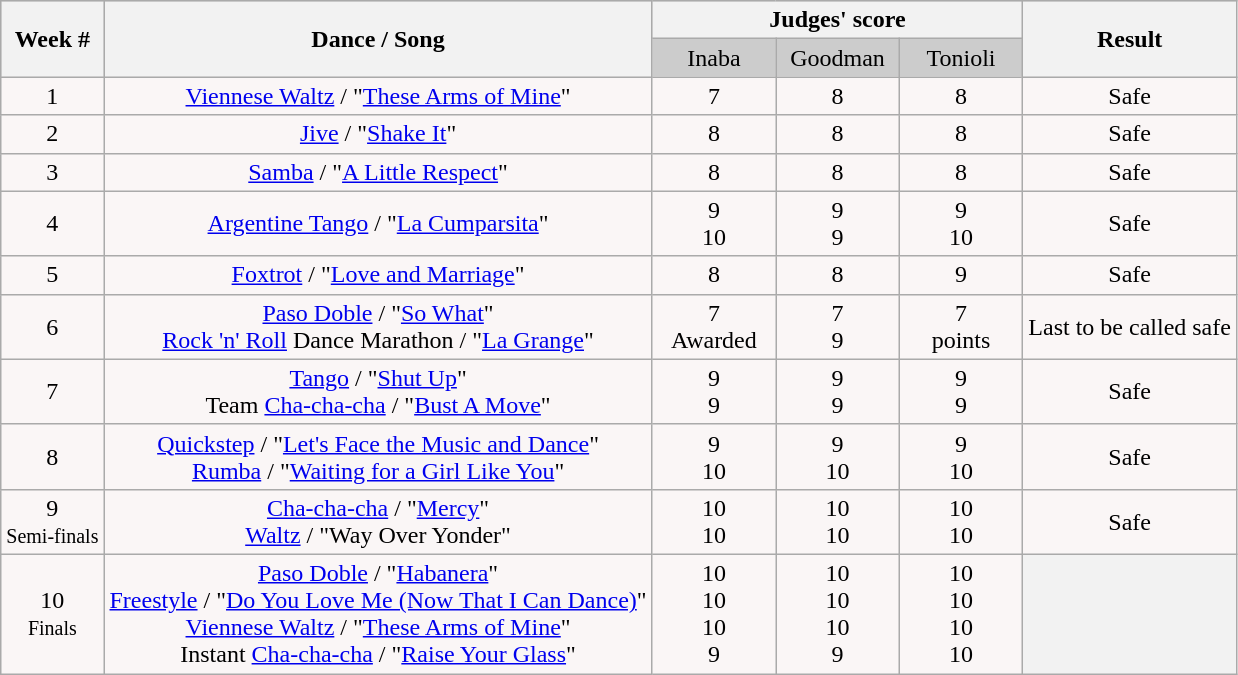<table class="wikitable" style="text-align:center">
<tr style="text-align:Center; background:#ccc;">
<th rowspan=2>Week #</th>
<th rowspan=2>Dance / Song</th>
<th colspan=3>Judges' score</th>
<th rowspan=2>Result</th>
</tr>
<tr style="text-align:center; background:#ccc;">
<td style="width:10%; ">Inaba</td>
<td style="width:10%; ">Goodman</td>
<td style="width:10%; ">Tonioli</td>
</tr>
<tr style="text-align:center; background:#faf6f6;">
<td>1</td>
<td><a href='#'>Viennese Waltz</a> / "<a href='#'>These Arms of Mine</a>"</td>
<td>7</td>
<td>8</td>
<td>8</td>
<td>Safe</td>
</tr>
<tr style="text-align:center; background:#faf6f6;">
<td>2</td>
<td><a href='#'>Jive</a> / "<a href='#'>Shake It</a>"</td>
<td>8</td>
<td>8</td>
<td>8</td>
<td>Safe</td>
</tr>
<tr style="text-align:center; background:#faf6f6;">
<td>3</td>
<td><a href='#'>Samba</a> / "<a href='#'>A Little Respect</a>"</td>
<td>8</td>
<td>8</td>
<td>8</td>
<td>Safe</td>
</tr>
<tr style="text-align:center; background:#faf6f6; background:#faf6f6;">
<td style="test-align:center' ">4</td>
<td><a href='#'>Argentine Tango</a> / "<a href='#'>La Cumparsita</a>"</td>
<td>9<br>10</td>
<td>9<br>9</td>
<td>9<br>10</td>
<td>Safe</td>
</tr>
<tr style="text-align:center; background:#faf6f6;">
<td>5</td>
<td><a href='#'>Foxtrot</a> / "<a href='#'>Love and Marriage</a>"</td>
<td>8</td>
<td>8</td>
<td>9</td>
<td>Safe</td>
</tr>
<tr style="text-align:center; background:#faf6f6;">
<td>6</td>
<td><a href='#'>Paso Doble</a> / "<a href='#'>So What</a>" <br> <a href='#'>Rock 'n' Roll</a> Dance Marathon / "<a href='#'>La Grange</a>"</td>
<td>7<br>Awarded</td>
<td>7<br>9</td>
<td>7<br>points</td>
<td>Last to be called safe</td>
</tr>
<tr style="text-align: center; background:#faf6f6;">
<td>7</td>
<td><a href='#'>Tango</a> / "<a href='#'>Shut Up</a>" <br> Team <a href='#'>Cha-cha-cha</a> / "<a href='#'>Bust A Move</a>"</td>
<td>9<br>9</td>
<td>9<br>9</td>
<td>9<br>9</td>
<td>Safe</td>
</tr>
<tr style="text-align: center; background:#faf6f6;">
<td>8</td>
<td><a href='#'>Quickstep</a> / "<a href='#'>Let's Face the Music and Dance</a>"<br><a href='#'>Rumba</a> / "<a href='#'>Waiting for a Girl Like You</a>"</td>
<td>9<br>10</td>
<td>9<br>10</td>
<td>9<br>10</td>
<td>Safe</td>
</tr>
<tr style="text-align: center; background:#faf6f6;">
<td style="text-align:center; background:#faf6f6;">9<br><small>Semi-finals</small></td>
<td><a href='#'>Cha-cha-cha</a> / "<a href='#'>Mercy</a>"<br><a href='#'>Waltz</a> / "Way Over Yonder"</td>
<td>10<br>10</td>
<td>10<br>10</td>
<td>10<br>10</td>
<td>Safe</td>
</tr>
<tr style="text-align: center; background:#faf6f6;">
<td style="text-align:center; background:#faf6f6;">10<br><small>Finals</small></td>
<td><a href='#'>Paso Doble</a> / "<a href='#'>Habanera</a>"<br><a href='#'>Freestyle</a> / "<a href='#'>Do You Love Me (Now That I Can Dance)</a>"<br><a href='#'>Viennese Waltz</a> / "<a href='#'>These Arms of Mine</a>"<br> Instant <a href='#'>Cha-cha-cha</a> / "<a href='#'>Raise Your Glass</a>"</td>
<td>10<br>10<br>10<br>9</td>
<td>10<br>10<br>10<br>9</td>
<td>10<br>10<br>10<br>10</td>
<th></th>
</tr>
</table>
